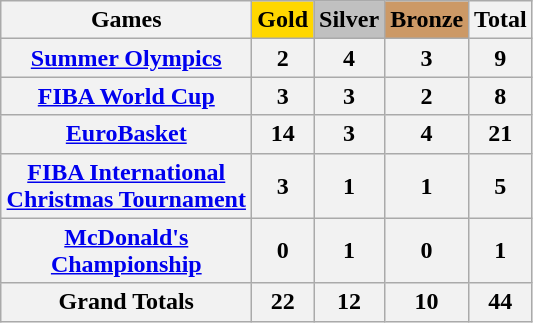<table class="wikitable sortable plainrowheaders" border="1" style="text-align:center;">
<tr>
<th scope="col" style="width:10em;">Games</th>
<th scope="col" style="background-color:gold; font-weight:bold;">Gold</th>
<th scope="col" style="background-color:silver; font-weight:bold;">Silver</th>
<th scope="col" style="background-color:#cc9966; font-weight:bold;">Bronze</th>
<th scope="col">Total</th>
</tr>
<tr>
<th align="center"><a href='#'>Summer Olympics</a></th>
<th>2</th>
<th>4</th>
<th>3</th>
<th><strong>9</strong></th>
</tr>
<tr>
<th align="center"><a href='#'>FIBA World Cup</a></th>
<th>3</th>
<th>3</th>
<th>2</th>
<th><strong>8</strong></th>
</tr>
<tr>
<th align="center"><a href='#'>EuroBasket</a></th>
<th>14</th>
<th>3</th>
<th>4</th>
<th><strong>21</strong></th>
</tr>
<tr>
<th align="center"><a href='#'>FIBA International Christmas Tournament</a></th>
<th>3</th>
<th>1</th>
<th>1</th>
<th><strong>5</strong></th>
</tr>
<tr>
<th align="center"><a href='#'>McDonald's Championship</a></th>
<th>0</th>
<th>1</th>
<th>0</th>
<th><strong>1</strong></th>
</tr>
<tr>
<th align="center">Grand Totals</th>
<th>22</th>
<th>12</th>
<th>10</th>
<th><strong>44</strong></th>
</tr>
</table>
